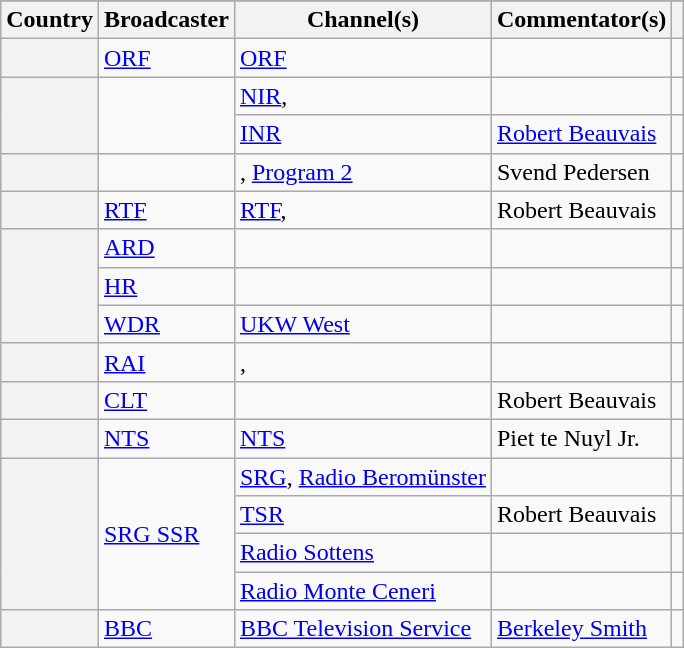<table class="wikitable plainrowheaders sticky-header">
<tr>
</tr>
<tr>
<th scope="col">Country</th>
<th scope="col">Broadcaster</th>
<th scope="col">Channel(s)</th>
<th scope="col">Commentator(s)</th>
<th scope="col"></th>
</tr>
<tr>
<th scope="row"></th>
<td><a href='#'>ORF</a></td>
<td><a href='#'>ORF</a></td>
<td></td>
<td style="text-align:center"></td>
</tr>
<tr>
<th scope="rowgroup" rowspan="2"></th>
<td rowspan="2"></td>
<td><a href='#'>NIR</a>, </td>
<td></td>
<td style="text-align:center"></td>
</tr>
<tr>
<td><a href='#'>INR</a></td>
<td><a href='#'>Robert Beauvais</a></td>
<td style="text-align:center"></td>
</tr>
<tr>
<th scope="row"></th>
<td></td>
<td>, <a href='#'>Program 2</a></td>
<td>Svend Pedersen</td>
<td style="text-align:center"></td>
</tr>
<tr>
<th scope="row"></th>
<td><a href='#'>RTF</a></td>
<td><a href='#'>RTF</a>, </td>
<td>Robert Beauvais</td>
<td style="text-align:center"></td>
</tr>
<tr>
<th scope="rowgroup" rowspan="3"></th>
<td><a href='#'>ARD</a></td>
<td></td>
<td></td>
<td style="text-align:center"></td>
</tr>
<tr>
<td><a href='#'>HR</a></td>
<td></td>
<td></td>
<td style="text-align:center"></td>
</tr>
<tr>
<td><a href='#'>WDR</a></td>
<td><a href='#'>UKW West</a></td>
<td></td>
<td style="text-align:center"></td>
</tr>
<tr>
<th scope="row"></th>
<td><a href='#'>RAI</a></td>
<td>, </td>
<td></td>
<td style="text-align:center"></td>
</tr>
<tr>
<th scope="row"></th>
<td><a href='#'>CLT</a></td>
<td></td>
<td>Robert Beauvais</td>
<td style="text-align:center"></td>
</tr>
<tr>
<th scope="row"></th>
<td><a href='#'>NTS</a></td>
<td><a href='#'>NTS</a></td>
<td>Piet te Nuyl Jr.</td>
<td style="text-align:center"></td>
</tr>
<tr>
<th scope="rowgroup" rowspan="4"></th>
<td rowspan="4"><a href='#'>SRG SSR</a></td>
<td><a href='#'>SRG</a>, <a href='#'>Radio Beromünster</a></td>
<td></td>
<td style="text-align:center"></td>
</tr>
<tr>
<td><a href='#'>TSR</a></td>
<td>Robert Beauvais</td>
<td style="text-align:center"></td>
</tr>
<tr>
<td><a href='#'>Radio Sottens</a></td>
<td></td>
<td style="text-align:center"></td>
</tr>
<tr>
<td><a href='#'>Radio Monte Ceneri</a></td>
<td></td>
<td style="text-align:center"></td>
</tr>
<tr>
<th scope="row"></th>
<td><a href='#'>BBC</a></td>
<td><a href='#'>BBC Television Service</a></td>
<td><a href='#'>Berkeley Smith</a></td>
<td style="text-align:center"></td>
</tr>
</table>
